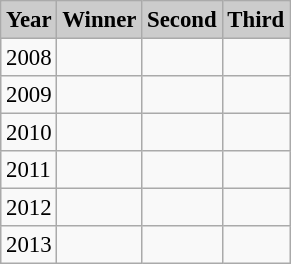<table class="wikitable sortable" style="font-size:95%">
<tr bgcolor="#E4E4E4">
<td style= "background:#CCCCCC;color:#000000"><strong>Year</strong></td>
<td style="background:#CCCCCC;color:#000000"><strong>Winner</strong></td>
<td style="background:#CCCCCC;color:#000000"><strong>Second</strong></td>
<td style="background:#CCCCCC;color:#000000"><strong>Third</strong></td>
</tr>
<tr>
<td>2008</td>
<td></td>
<td></td>
<td></td>
</tr>
<tr>
<td>2009</td>
<td></td>
<td></td>
<td></td>
</tr>
<tr>
<td>2010</td>
<td></td>
<td></td>
<td></td>
</tr>
<tr>
<td>2011</td>
<td></td>
<td></td>
<td></td>
</tr>
<tr>
<td>2012</td>
<td></td>
<td></td>
<td></td>
</tr>
<tr>
<td>2013</td>
<td></td>
<td></td>
<td></td>
</tr>
</table>
